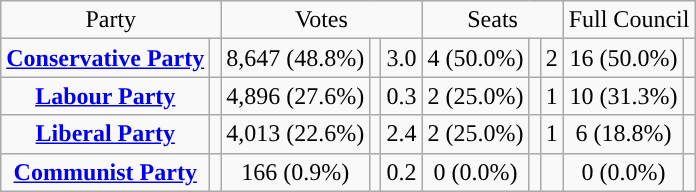<table class=wikitable style="text-align:center;">
<tr>
<td colspan=2>Party</td>
<td colspan=3>Votes</td>
<td colspan=3>Seats</td>
<td colspan=3>Full Council</td>
</tr>
<tr>
<td><strong><a href='#'>Conservative Party</a></strong></td>
<td style="background:"></td>
<td>8,647 (48.8%)</td>
<td></td>
<td> 3.0</td>
<td>4 (50.0%)</td>
<td></td>
<td> 2</td>
<td>16 (50.0%)</td>
<td></td>
</tr>
<tr>
<td><strong><a href='#'>Labour Party</a></strong></td>
<td style="background:"></td>
<td>4,896 (27.6%)</td>
<td></td>
<td> 0.3</td>
<td>2 (25.0%)</td>
<td></td>
<td> 1</td>
<td>10 (31.3%)</td>
<td></td>
</tr>
<tr>
<td><strong><a href='#'>Liberal Party</a></strong></td>
<td style="background:"></td>
<td>4,013 (22.6%)</td>
<td></td>
<td> 2.4</td>
<td>2 (25.0%)</td>
<td></td>
<td> 1</td>
<td>6 (18.8%)</td>
<td></td>
</tr>
<tr>
<td><strong><a href='#'>Communist Party</a></strong></td>
<td style="background:"></td>
<td>166 (0.9%)</td>
<td></td>
<td> 0.2</td>
<td>0 (0.0%)</td>
<td></td>
<td></td>
<td>0 (0.0%)</td>
<td></td>
</tr>
</table>
